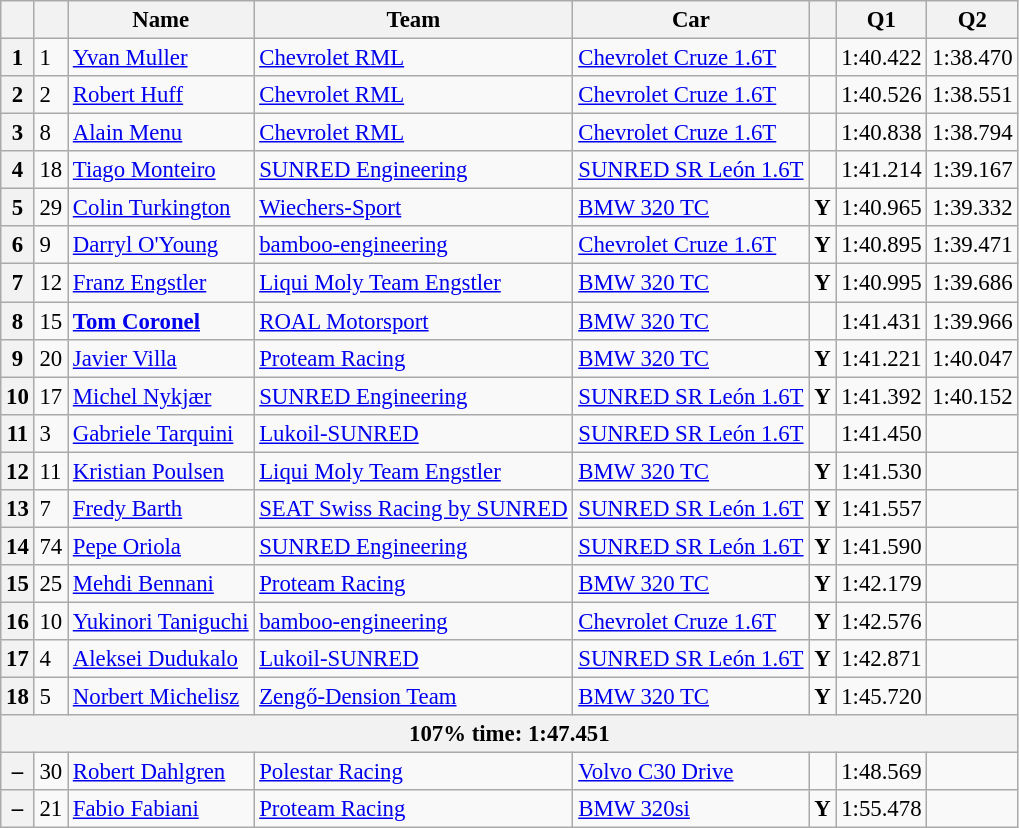<table class="wikitable sortable" style="font-size: 95%;">
<tr>
<th></th>
<th></th>
<th>Name</th>
<th>Team</th>
<th>Car</th>
<th></th>
<th>Q1</th>
<th>Q2</th>
</tr>
<tr>
<th>1</th>
<td>1</td>
<td> <a href='#'>Yvan Muller</a></td>
<td><a href='#'>Chevrolet RML</a></td>
<td><a href='#'>Chevrolet Cruze 1.6T</a></td>
<td></td>
<td>1:40.422</td>
<td>1:38.470</td>
</tr>
<tr>
<th>2</th>
<td>2</td>
<td> <a href='#'>Robert Huff</a></td>
<td><a href='#'>Chevrolet RML</a></td>
<td><a href='#'>Chevrolet Cruze 1.6T</a></td>
<td></td>
<td>1:40.526</td>
<td>1:38.551</td>
</tr>
<tr>
<th>3</th>
<td>8</td>
<td> <a href='#'>Alain Menu</a></td>
<td><a href='#'>Chevrolet RML</a></td>
<td><a href='#'>Chevrolet Cruze 1.6T</a></td>
<td></td>
<td>1:40.838</td>
<td>1:38.794</td>
</tr>
<tr>
<th>4</th>
<td>18</td>
<td> <a href='#'>Tiago Monteiro</a></td>
<td><a href='#'>SUNRED Engineering</a></td>
<td><a href='#'>SUNRED SR León 1.6T</a></td>
<td></td>
<td>1:41.214</td>
<td>1:39.167</td>
</tr>
<tr>
<th>5</th>
<td>29</td>
<td> <a href='#'>Colin Turkington</a></td>
<td><a href='#'>Wiechers-Sport</a></td>
<td><a href='#'>BMW 320 TC</a></td>
<td align=center><strong><span>Y</span></strong></td>
<td>1:40.965</td>
<td>1:39.332</td>
</tr>
<tr>
<th>6</th>
<td>9</td>
<td> <a href='#'>Darryl O'Young</a></td>
<td><a href='#'>bamboo-engineering</a></td>
<td><a href='#'>Chevrolet Cruze 1.6T</a></td>
<td align=center><strong><span>Y</span></strong></td>
<td>1:40.895</td>
<td>1:39.471</td>
</tr>
<tr>
<th>7</th>
<td>12</td>
<td> <a href='#'>Franz Engstler</a></td>
<td><a href='#'>Liqui Moly Team Engstler</a></td>
<td><a href='#'>BMW 320 TC</a></td>
<td align=center><strong><span>Y</span></strong></td>
<td>1:40.995</td>
<td>1:39.686</td>
</tr>
<tr>
<th>8</th>
<td>15</td>
<td> <strong><a href='#'>Tom Coronel</a></strong></td>
<td><a href='#'>ROAL Motorsport</a></td>
<td><a href='#'>BMW 320 TC</a></td>
<td></td>
<td>1:41.431</td>
<td>1:39.966</td>
</tr>
<tr>
<th>9</th>
<td>20</td>
<td> <a href='#'>Javier Villa</a></td>
<td><a href='#'>Proteam Racing</a></td>
<td><a href='#'>BMW 320 TC</a></td>
<td align=center><strong><span>Y</span></strong></td>
<td>1:41.221</td>
<td>1:40.047</td>
</tr>
<tr>
<th>10</th>
<td>17</td>
<td> <a href='#'>Michel Nykjær</a></td>
<td><a href='#'>SUNRED Engineering</a></td>
<td><a href='#'>SUNRED SR León 1.6T</a></td>
<td align=center><strong><span>Y</span></strong></td>
<td>1:41.392</td>
<td>1:40.152</td>
</tr>
<tr>
<th>11</th>
<td>3</td>
<td> <a href='#'>Gabriele Tarquini</a></td>
<td><a href='#'>Lukoil-SUNRED</a></td>
<td><a href='#'>SUNRED SR León 1.6T</a></td>
<td></td>
<td>1:41.450</td>
<td></td>
</tr>
<tr>
<th>12</th>
<td>11</td>
<td> <a href='#'>Kristian Poulsen</a></td>
<td><a href='#'>Liqui Moly Team Engstler</a></td>
<td><a href='#'>BMW 320 TC</a></td>
<td align=center><strong><span>Y</span></strong></td>
<td>1:41.530</td>
<td></td>
</tr>
<tr>
<th>13</th>
<td>7</td>
<td> <a href='#'>Fredy Barth</a></td>
<td><a href='#'>SEAT Swiss Racing by SUNRED</a></td>
<td><a href='#'>SUNRED SR León 1.6T</a></td>
<td align=center><strong><span>Y</span></strong></td>
<td>1:41.557</td>
<td></td>
</tr>
<tr>
<th>14</th>
<td>74</td>
<td> <a href='#'>Pepe Oriola</a></td>
<td><a href='#'>SUNRED Engineering</a></td>
<td><a href='#'>SUNRED SR León 1.6T</a></td>
<td align=center><strong><span>Y</span></strong></td>
<td>1:41.590</td>
<td></td>
</tr>
<tr>
<th>15</th>
<td>25</td>
<td> <a href='#'>Mehdi Bennani</a></td>
<td><a href='#'>Proteam Racing</a></td>
<td><a href='#'>BMW 320 TC</a></td>
<td align=center><strong><span>Y</span></strong></td>
<td>1:42.179</td>
<td></td>
</tr>
<tr>
<th>16</th>
<td>10</td>
<td> <a href='#'>Yukinori Taniguchi</a></td>
<td><a href='#'>bamboo-engineering</a></td>
<td><a href='#'>Chevrolet Cruze 1.6T</a></td>
<td align=center><strong><span>Y</span></strong></td>
<td>1:42.576</td>
<td></td>
</tr>
<tr>
<th>17</th>
<td>4</td>
<td> <a href='#'>Aleksei Dudukalo</a></td>
<td><a href='#'>Lukoil-SUNRED</a></td>
<td><a href='#'>SUNRED SR León 1.6T</a></td>
<td align=center><strong><span>Y</span></strong></td>
<td>1:42.871</td>
<td></td>
</tr>
<tr>
<th>18</th>
<td>5</td>
<td> <a href='#'>Norbert Michelisz</a></td>
<td><a href='#'>Zengő-Dension Team</a></td>
<td><a href='#'>BMW 320 TC</a></td>
<td align=center><strong><span>Y</span></strong></td>
<td>1:45.720</td>
<td></td>
</tr>
<tr>
<th colspan=8>107% time: 1:47.451</th>
</tr>
<tr>
<th>–</th>
<td>30</td>
<td> <a href='#'>Robert Dahlgren</a></td>
<td><a href='#'>Polestar Racing</a></td>
<td><a href='#'>Volvo C30 Drive</a></td>
<td></td>
<td>1:48.569</td>
<td></td>
</tr>
<tr>
<th>–</th>
<td>21</td>
<td> <a href='#'>Fabio Fabiani</a></td>
<td><a href='#'>Proteam Racing</a></td>
<td><a href='#'>BMW 320si</a></td>
<td align=center><strong><span>Y</span></strong></td>
<td>1:55.478</td>
<td></td>
</tr>
</table>
